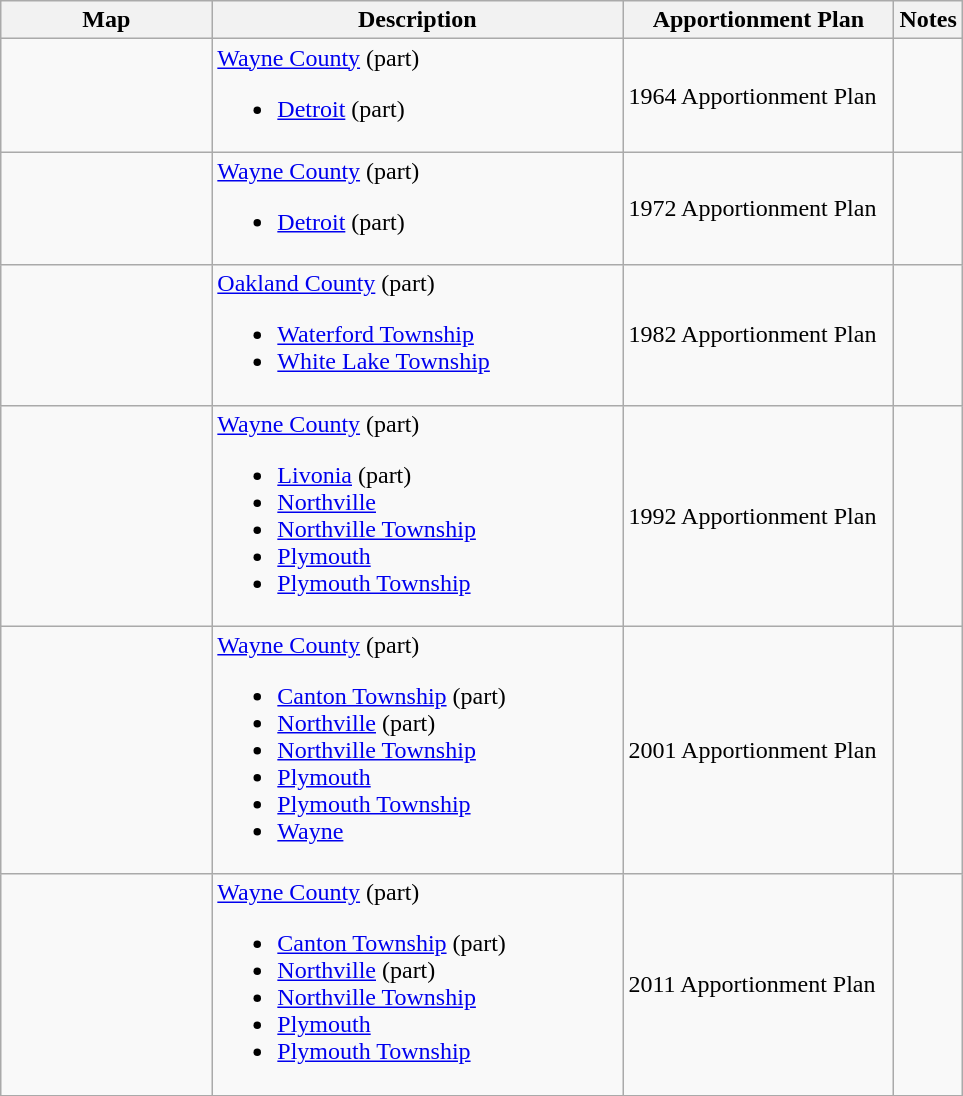<table class="wikitable sortable">
<tr>
<th style="width:100pt;">Map</th>
<th style="width:200pt;">Description</th>
<th style="width:130pt;">Apportionment Plan</th>
<th style="width:15pt;">Notes</th>
</tr>
<tr>
<td></td>
<td><a href='#'>Wayne County</a> (part)<br><ul><li><a href='#'>Detroit</a> (part)</li></ul></td>
<td>1964 Apportionment Plan</td>
<td></td>
</tr>
<tr>
<td></td>
<td><a href='#'>Wayne County</a> (part)<br><ul><li><a href='#'>Detroit</a> (part)</li></ul></td>
<td>1972 Apportionment Plan</td>
<td></td>
</tr>
<tr>
<td></td>
<td><a href='#'>Oakland County</a> (part)<br><ul><li><a href='#'>Waterford Township</a></li><li><a href='#'>White Lake Township</a></li></ul></td>
<td>1982 Apportionment Plan</td>
<td></td>
</tr>
<tr>
<td></td>
<td><a href='#'>Wayne County</a> (part)<br><ul><li><a href='#'>Livonia</a> (part)</li><li><a href='#'>Northville</a></li><li><a href='#'>Northville Township</a></li><li><a href='#'>Plymouth</a></li><li><a href='#'>Plymouth Township</a></li></ul></td>
<td>1992 Apportionment Plan</td>
<td></td>
</tr>
<tr>
<td></td>
<td><a href='#'>Wayne County</a> (part)<br><ul><li><a href='#'>Canton Township</a> (part)</li><li><a href='#'>Northville</a> (part)</li><li><a href='#'>Northville Township</a></li><li><a href='#'>Plymouth</a></li><li><a href='#'>Plymouth Township</a></li><li><a href='#'>Wayne</a></li></ul></td>
<td>2001 Apportionment Plan</td>
<td></td>
</tr>
<tr>
<td></td>
<td><a href='#'>Wayne County</a> (part)<br><ul><li><a href='#'>Canton Township</a> (part)</li><li><a href='#'>Northville</a> (part)</li><li><a href='#'>Northville Township</a></li><li><a href='#'>Plymouth</a></li><li><a href='#'>Plymouth Township</a></li></ul></td>
<td>2011 Apportionment Plan</td>
<td></td>
</tr>
<tr>
</tr>
</table>
